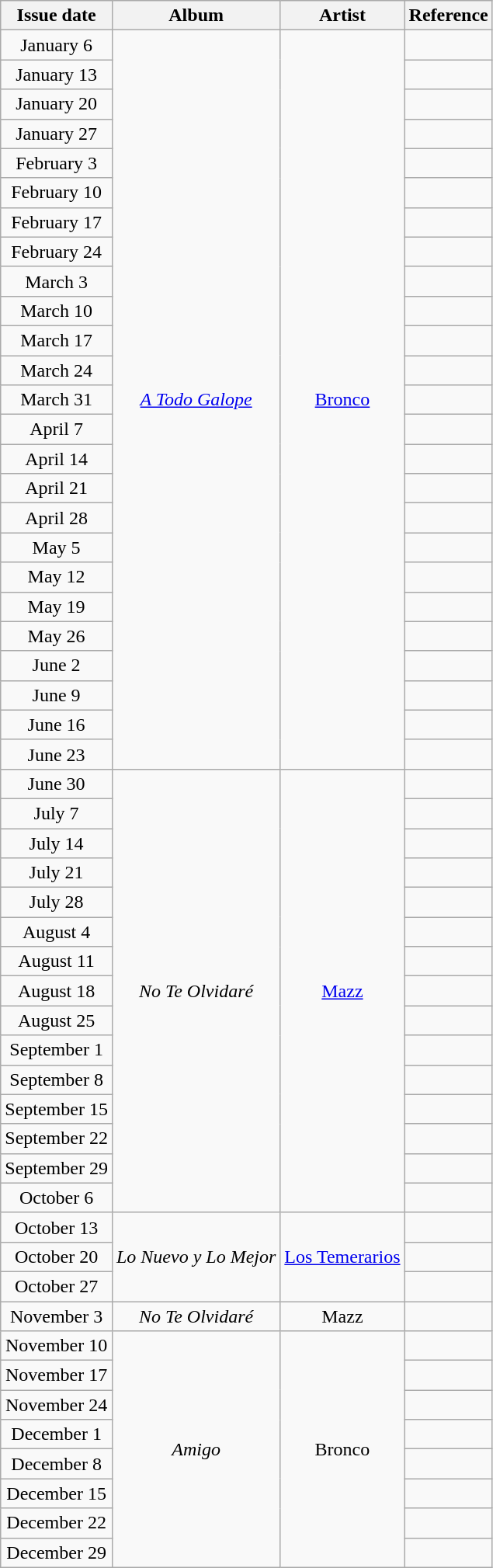<table class="wikitable" style="text-align: center">
<tr>
<th>Issue date</th>
<th>Album</th>
<th>Artist</th>
<th class="unsortable">Reference</th>
</tr>
<tr>
<td>January 6</td>
<td rowspan=25><em><a href='#'>A Todo Galope</a></em></td>
<td rowspan=25><a href='#'>Bronco</a></td>
<td></td>
</tr>
<tr>
<td>January 13</td>
<td></td>
</tr>
<tr>
<td>January 20</td>
<td></td>
</tr>
<tr>
<td>January 27</td>
<td></td>
</tr>
<tr>
<td>February 3</td>
<td></td>
</tr>
<tr>
<td>February 10</td>
<td></td>
</tr>
<tr>
<td>February 17</td>
<td></td>
</tr>
<tr>
<td>February 24</td>
<td></td>
</tr>
<tr>
<td>March 3</td>
<td></td>
</tr>
<tr>
<td>March 10</td>
<td></td>
</tr>
<tr>
<td>March 17</td>
<td></td>
</tr>
<tr>
<td>March 24</td>
<td></td>
</tr>
<tr>
<td>March 31</td>
<td></td>
</tr>
<tr>
<td>April 7</td>
<td></td>
</tr>
<tr>
<td>April 14</td>
<td></td>
</tr>
<tr>
<td>April 21</td>
<td></td>
</tr>
<tr>
<td>April 28</td>
<td></td>
</tr>
<tr>
<td>May 5</td>
<td></td>
</tr>
<tr>
<td>May 12</td>
<td></td>
</tr>
<tr>
<td>May 19</td>
<td></td>
</tr>
<tr>
<td>May 26</td>
<td></td>
</tr>
<tr>
<td>June 2</td>
<td></td>
</tr>
<tr>
<td>June 9</td>
<td></td>
</tr>
<tr>
<td>June 16</td>
<td></td>
</tr>
<tr>
<td>June 23</td>
<td></td>
</tr>
<tr>
<td>June 30</td>
<td rowspan=15><em>No Te Olvidaré</em></td>
<td rowspan=15><a href='#'>Mazz</a></td>
<td></td>
</tr>
<tr>
<td>July 7</td>
<td></td>
</tr>
<tr>
<td>July 14</td>
<td></td>
</tr>
<tr>
<td>July 21</td>
<td></td>
</tr>
<tr>
<td>July 28</td>
<td></td>
</tr>
<tr>
<td>August 4</td>
<td></td>
</tr>
<tr>
<td>August 11</td>
<td></td>
</tr>
<tr>
<td>August 18</td>
<td></td>
</tr>
<tr>
<td>August 25</td>
<td></td>
</tr>
<tr>
<td>September 1</td>
<td></td>
</tr>
<tr>
<td>September 8</td>
<td></td>
</tr>
<tr>
<td>September 15</td>
<td></td>
</tr>
<tr>
<td>September 22</td>
<td></td>
</tr>
<tr>
<td>September 29</td>
<td></td>
</tr>
<tr>
<td>October 6</td>
<td></td>
</tr>
<tr>
<td>October 13</td>
<td rowspan=3><em>Lo Nuevo y Lo Mejor</em></td>
<td rowspan=3><a href='#'>Los Temerarios</a></td>
<td></td>
</tr>
<tr>
<td>October 20</td>
<td></td>
</tr>
<tr>
<td>October 27</td>
<td></td>
</tr>
<tr>
<td>November 3</td>
<td><em>No Te Olvidaré</em></td>
<td>Mazz</td>
<td></td>
</tr>
<tr>
<td>November 10</td>
<td rowspan=8><em>Amigo</em></td>
<td rowspan=8>Bronco</td>
<td></td>
</tr>
<tr>
<td>November 17</td>
<td></td>
</tr>
<tr>
<td>November 24</td>
<td></td>
</tr>
<tr>
<td>December 1</td>
<td></td>
</tr>
<tr>
<td>December 8</td>
<td></td>
</tr>
<tr>
<td>December 15</td>
<td></td>
</tr>
<tr>
<td>December 22</td>
<td></td>
</tr>
<tr>
<td>December 29</td>
<td></td>
</tr>
</table>
